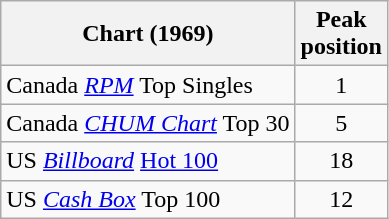<table class="wikitable sortable">
<tr>
<th>Chart (1969)</th>
<th>Peak<br>position</th>
</tr>
<tr>
<td>Canada <a href='#'><em>RPM</em></a> Top Singles</td>
<td style="text-align:center;">1</td>
</tr>
<tr>
<td>Canada <em><a href='#'>CHUM Chart</a></em> Top 30</td>
<td style="text-align:center;">5</td>
</tr>
<tr>
<td>US <em><a href='#'>Billboard</a></em> <a href='#'>Hot 100</a></td>
<td style="text-align:center;">18</td>
</tr>
<tr>
<td>US <a href='#'><em>Cash Box</em></a> Top 100</td>
<td align="center">12</td>
</tr>
</table>
